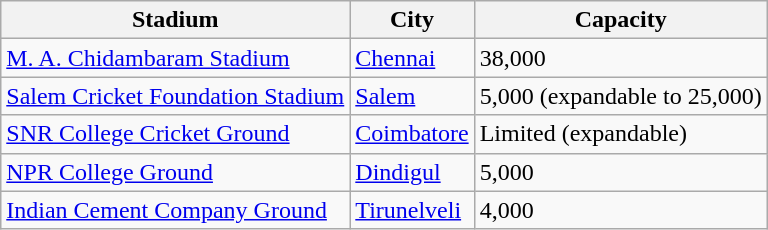<table class="wikitable">
<tr>
<th>Stadium</th>
<th>City</th>
<th>Capacity</th>
</tr>
<tr>
<td><a href='#'>M. A. Chidambaram Stadium</a></td>
<td><a href='#'>Chennai</a></td>
<td>38,000</td>
</tr>
<tr>
<td><a href='#'>Salem Cricket Foundation Stadium</a></td>
<td><a href='#'>Salem</a></td>
<td>5,000 (expandable to 25,000)</td>
</tr>
<tr>
<td><a href='#'>SNR College Cricket Ground</a></td>
<td><a href='#'>Coimbatore</a></td>
<td>Limited (expandable)</td>
</tr>
<tr>
<td><a href='#'>NPR College Ground</a></td>
<td><a href='#'>Dindigul</a></td>
<td>5,000</td>
</tr>
<tr>
<td><a href='#'>Indian Cement Company Ground</a></td>
<td><a href='#'>Tirunelveli</a></td>
<td>4,000</td>
</tr>
</table>
